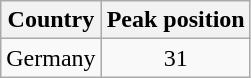<table class="wikitable">
<tr>
<th>Country</th>
<th>Peak position</th>
</tr>
<tr>
<td>Germany</td>
<td style="text-align:center;">31</td>
</tr>
</table>
